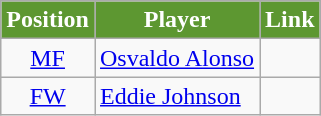<table class=wikitable>
<tr>
<th style="background:#5d9731; color:white; text-align:center;">Position</th>
<th style="background:#5d9731; color:white; text-align:center;">Player</th>
<th style="background:#5d9731; color:white; text-align:center;">Link</th>
</tr>
<tr>
<td align=center><a href='#'>MF</a></td>
<td> <a href='#'>Osvaldo Alonso</a></td>
<td></td>
</tr>
<tr>
<td align=center><a href='#'>FW</a></td>
<td> <a href='#'>Eddie Johnson</a></td>
<td></td>
</tr>
</table>
